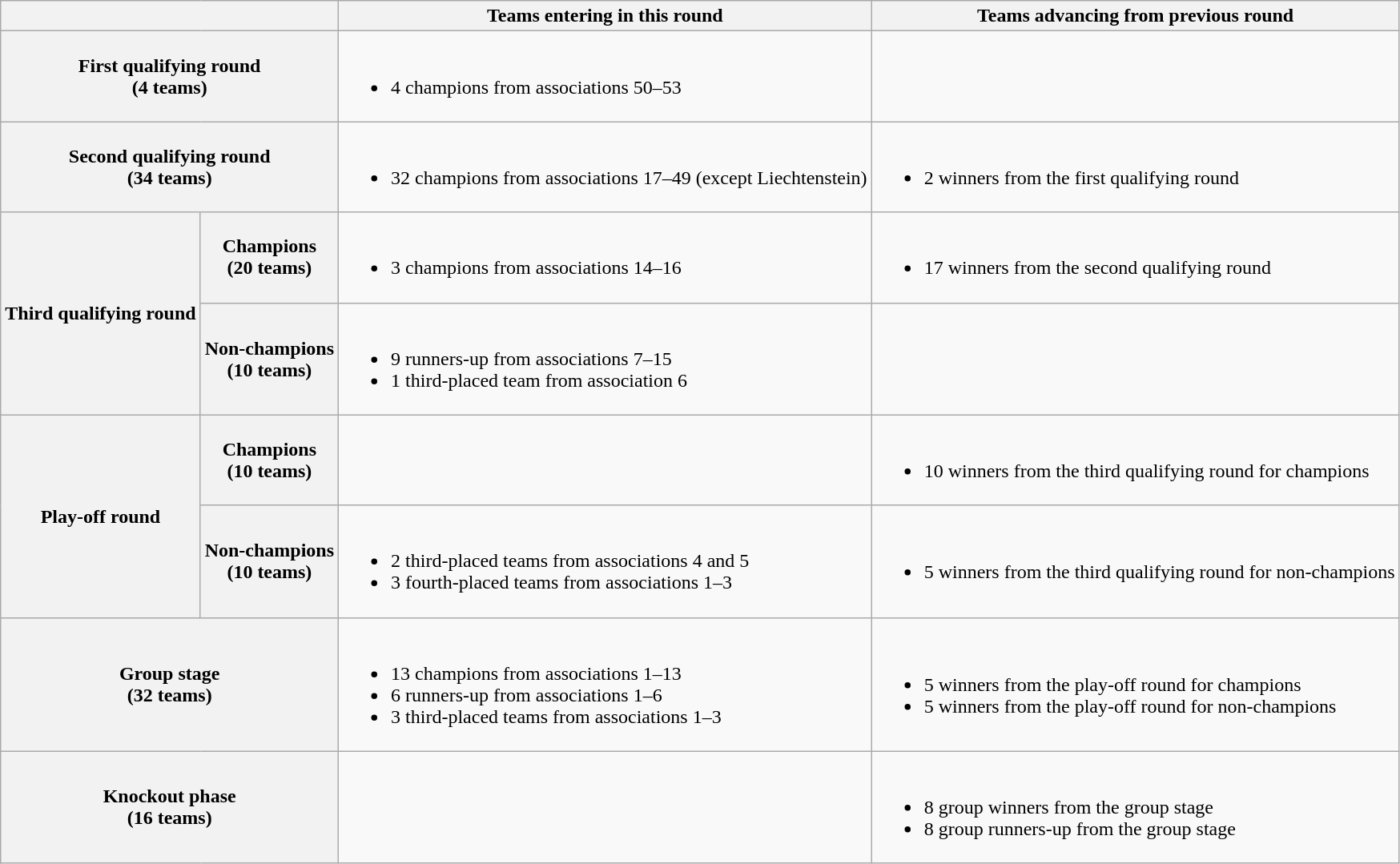<table class="wikitable">
<tr>
<th colspan=2></th>
<th>Teams entering in this round</th>
<th>Teams advancing from previous round</th>
</tr>
<tr>
<th colspan=2>First qualifying round<br> (4 teams)</th>
<td><br><ul><li>4 champions from associations 50–53</li></ul></td>
<td></td>
</tr>
<tr>
<th colspan=2>Second qualifying round<br> (34 teams)</th>
<td><br><ul><li>32 champions from associations 17–49 (except Liechtenstein)</li></ul></td>
<td><br><ul><li>2 winners from the first qualifying round</li></ul></td>
</tr>
<tr>
<th rowspan=2>Third qualifying round</th>
<th>Champions<br> (20 teams)</th>
<td><br><ul><li>3 champions from associations 14–16</li></ul></td>
<td><br><ul><li>17 winners from the second qualifying round</li></ul></td>
</tr>
<tr>
<th>Non-champions<br> (10 teams)</th>
<td><br><ul><li>9 runners-up from associations 7–15</li><li>1 third-placed team from association 6</li></ul></td>
<td></td>
</tr>
<tr>
<th rowspan=2>Play-off round</th>
<th>Champions<br> (10 teams)</th>
<td></td>
<td><br><ul><li>10 winners from the third qualifying round for champions</li></ul></td>
</tr>
<tr>
<th>Non-champions<br> (10 teams)</th>
<td><br><ul><li>2 third-placed teams from associations 4 and 5</li><li>3 fourth-placed teams from associations 1–3</li></ul></td>
<td><br><ul><li>5 winners from the third qualifying round for non-champions</li></ul></td>
</tr>
<tr>
<th colspan=2>Group stage<br> (32 teams)</th>
<td><br><ul><li>13 champions from associations 1–13</li><li>6 runners-up from associations 1–6</li><li>3 third-placed teams from associations 1–3</li></ul></td>
<td><br><ul><li>5 winners from the play-off round for champions</li><li>5 winners from the play-off round for non-champions</li></ul></td>
</tr>
<tr>
<th colspan=2>Knockout phase<br> (16 teams)</th>
<td></td>
<td><br><ul><li>8 group winners from the group stage</li><li>8 group runners-up from the group stage</li></ul></td>
</tr>
</table>
